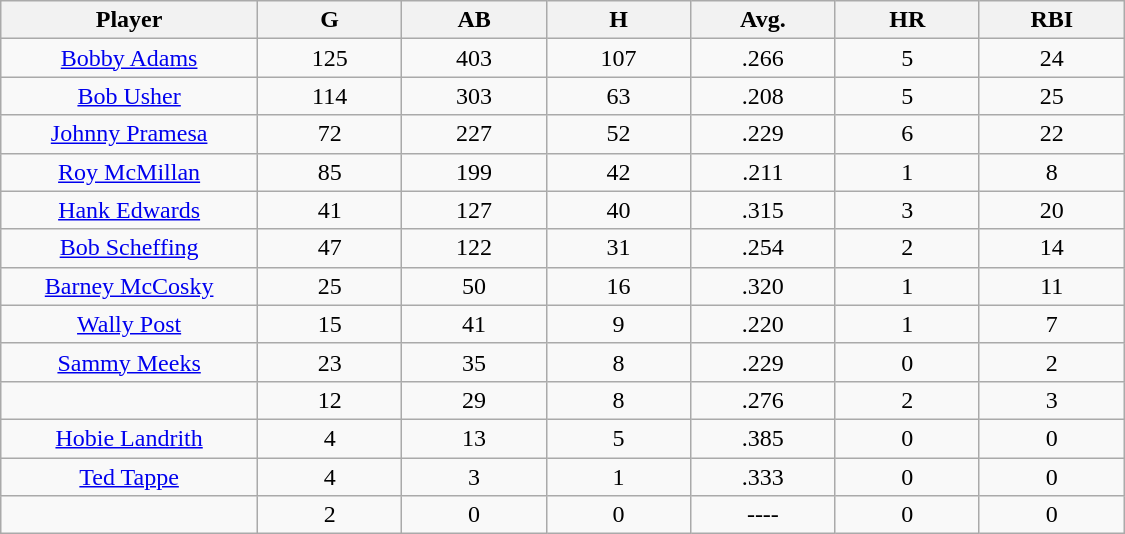<table class="wikitable sortable">
<tr>
<th bgcolor="#DDDDFF" width="16%">Player</th>
<th bgcolor="#DDDDFF" width="9%">G</th>
<th bgcolor="#DDDDFF" width="9%">AB</th>
<th bgcolor="#DDDDFF" width="9%">H</th>
<th bgcolor="#DDDDFF" width="9%">Avg.</th>
<th bgcolor="#DDDDFF" width="9%">HR</th>
<th bgcolor="#DDDDFF" width="9%">RBI</th>
</tr>
<tr align="center">
<td><a href='#'>Bobby Adams</a></td>
<td>125</td>
<td>403</td>
<td>107</td>
<td>.266</td>
<td>5</td>
<td>24</td>
</tr>
<tr align="center">
<td><a href='#'>Bob Usher</a></td>
<td>114</td>
<td>303</td>
<td>63</td>
<td>.208</td>
<td>5</td>
<td>25</td>
</tr>
<tr align="center">
<td><a href='#'>Johnny Pramesa</a></td>
<td>72</td>
<td>227</td>
<td>52</td>
<td>.229</td>
<td>6</td>
<td>22</td>
</tr>
<tr align="center">
<td><a href='#'>Roy McMillan</a></td>
<td>85</td>
<td>199</td>
<td>42</td>
<td>.211</td>
<td>1</td>
<td>8</td>
</tr>
<tr align="center">
<td><a href='#'>Hank Edwards</a></td>
<td>41</td>
<td>127</td>
<td>40</td>
<td>.315</td>
<td>3</td>
<td>20</td>
</tr>
<tr align="center">
<td><a href='#'>Bob Scheffing</a></td>
<td>47</td>
<td>122</td>
<td>31</td>
<td>.254</td>
<td>2</td>
<td>14</td>
</tr>
<tr align="center">
<td><a href='#'>Barney McCosky</a></td>
<td>25</td>
<td>50</td>
<td>16</td>
<td>.320</td>
<td>1</td>
<td>11</td>
</tr>
<tr align="center">
<td><a href='#'>Wally Post</a></td>
<td>15</td>
<td>41</td>
<td>9</td>
<td>.220</td>
<td>1</td>
<td>7</td>
</tr>
<tr align="center">
<td><a href='#'>Sammy Meeks</a></td>
<td>23</td>
<td>35</td>
<td>8</td>
<td>.229</td>
<td>0</td>
<td>2</td>
</tr>
<tr align="center">
<td></td>
<td>12</td>
<td>29</td>
<td>8</td>
<td>.276</td>
<td>2</td>
<td>3</td>
</tr>
<tr align="center">
<td><a href='#'>Hobie Landrith</a></td>
<td>4</td>
<td>13</td>
<td>5</td>
<td>.385</td>
<td>0</td>
<td>0</td>
</tr>
<tr align="center">
<td><a href='#'>Ted Tappe</a></td>
<td>4</td>
<td>3</td>
<td>1</td>
<td>.333</td>
<td>0</td>
<td>0</td>
</tr>
<tr align="center">
<td></td>
<td>2</td>
<td>0</td>
<td>0</td>
<td>----</td>
<td>0</td>
<td>0</td>
</tr>
</table>
